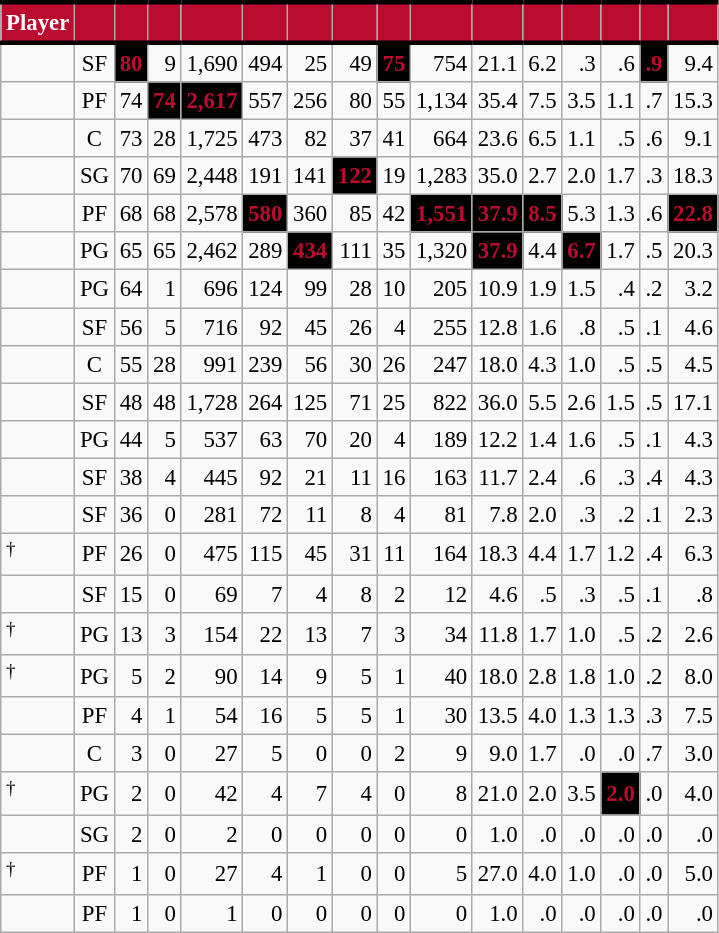<table class="wikitable sortable" style="font-size: 95%; text-align:right;">
<tr>
<th style="background:#BA0C2F; color:#FFFFFF; border-top:#010101 3px solid; border-bottom:#010101 3px solid;">Player</th>
<th style="background:#BA0C2F; color:#FFFFFF; border-top:#010101 3px solid; border-bottom:#010101 3px solid;"></th>
<th style="background:#BA0C2F; color:#FFFFFF; border-top:#010101 3px solid; border-bottom:#010101 3px solid;"></th>
<th style="background:#BA0C2F; color:#FFFFFF; border-top:#010101 3px solid; border-bottom:#010101 3px solid;"></th>
<th style="background:#BA0C2F; color:#FFFFFF; border-top:#010101 3px solid; border-bottom:#010101 3px solid;"></th>
<th style="background:#BA0C2F; color:#FFFFFF; border-top:#010101 3px solid; border-bottom:#010101 3px solid;"></th>
<th style="background:#BA0C2F; color:#FFFFFF; border-top:#010101 3px solid; border-bottom:#010101 3px solid;"></th>
<th style="background:#BA0C2F; color:#FFFFFF; border-top:#010101 3px solid; border-bottom:#010101 3px solid;"></th>
<th style="background:#BA0C2F; color:#FFFFFF; border-top:#010101 3px solid; border-bottom:#010101 3px solid;"></th>
<th style="background:#BA0C2F; color:#FFFFFF; border-top:#010101 3px solid; border-bottom:#010101 3px solid;"></th>
<th style="background:#BA0C2F; color:#FFFFFF; border-top:#010101 3px solid; border-bottom:#010101 3px solid;"></th>
<th style="background:#BA0C2F; color:#FFFFFF; border-top:#010101 3px solid; border-bottom:#010101 3px solid;"></th>
<th style="background:#BA0C2F; color:#FFFFFF; border-top:#010101 3px solid; border-bottom:#010101 3px solid;"></th>
<th style="background:#BA0C2F; color:#FFFFFF; border-top:#010101 3px solid; border-bottom:#010101 3px solid;"></th>
<th style="background:#BA0C2F; color:#FFFFFF; border-top:#010101 3px solid; border-bottom:#010101 3px solid;"></th>
<th style="background:#BA0C2F; color:#FFFFFF; border-top:#010101 3px solid; border-bottom:#010101 3px solid;"></th>
</tr>
<tr>
<td style="text-align:left;"></td>
<td style="text-align:center;">SF</td>
<td style="background:#010101; color:#BA0C2F;"><strong>80</strong></td>
<td>9</td>
<td>1,690</td>
<td>494</td>
<td>25</td>
<td>49</td>
<td style="background:#010101; color:#BA0C2F;"><strong>75</strong></td>
<td>754</td>
<td>21.1</td>
<td>6.2</td>
<td>.3</td>
<td>.6</td>
<td style="background:#010101; color:#BA0C2F;"><strong>.9</strong></td>
<td>9.4</td>
</tr>
<tr>
<td style="text-align:left;"></td>
<td style="text-align:center;">PF</td>
<td>74</td>
<td style="background:#010101; color:#BA0C2F;"><strong>74</strong></td>
<td style="background:#010101; color:#BA0C2F;"><strong>2,617</strong></td>
<td>557</td>
<td>256</td>
<td>80</td>
<td>55</td>
<td>1,134</td>
<td>35.4</td>
<td>7.5</td>
<td>3.5</td>
<td>1.1</td>
<td>.7</td>
<td>15.3</td>
</tr>
<tr>
<td style="text-align:left;"></td>
<td style="text-align:center;">C</td>
<td>73</td>
<td>28</td>
<td>1,725</td>
<td>473</td>
<td>82</td>
<td>37</td>
<td>41</td>
<td>664</td>
<td>23.6</td>
<td>6.5</td>
<td>1.1</td>
<td>.5</td>
<td>.6</td>
<td>9.1</td>
</tr>
<tr>
<td style="text-align:left;"></td>
<td style="text-align:center;">SG</td>
<td>70</td>
<td>69</td>
<td>2,448</td>
<td>191</td>
<td>141</td>
<td style="background:#010101; color:#BA0C2F;"><strong>122</strong></td>
<td>19</td>
<td>1,283</td>
<td>35.0</td>
<td>2.7</td>
<td>2.0</td>
<td>1.7</td>
<td>.3</td>
<td>18.3</td>
</tr>
<tr>
<td style="text-align:left;"></td>
<td style="text-align:center;">PF</td>
<td>68</td>
<td>68</td>
<td>2,578</td>
<td style="background:#010101; color:#BA0C2F;"><strong>580</strong></td>
<td>360</td>
<td>85</td>
<td>42</td>
<td style="background:#010101; color:#BA0C2F;"><strong>1,551</strong></td>
<td style="background:#010101; color:#BA0C2F;"><strong>37.9</strong></td>
<td style="background:#010101; color:#BA0C2F;"><strong>8.5</strong></td>
<td>5.3</td>
<td>1.3</td>
<td>.6</td>
<td style="background:#010101; color:#BA0C2F;"><strong>22.8</strong></td>
</tr>
<tr>
<td style="text-align:left;"></td>
<td style="text-align:center;">PG</td>
<td>65</td>
<td>65</td>
<td>2,462</td>
<td>289</td>
<td style="background:#010101; color:#BA0C2F;"><strong>434</strong></td>
<td>111</td>
<td>35</td>
<td>1,320</td>
<td style="background:#010101; color:#BA0C2F;"><strong>37.9</strong></td>
<td>4.4</td>
<td style="background:#010101; color:#BA0C2F;"><strong>6.7</strong></td>
<td>1.7</td>
<td>.5</td>
<td>20.3</td>
</tr>
<tr>
<td style="text-align:left;"></td>
<td style="text-align:center;">PG</td>
<td>64</td>
<td>1</td>
<td>696</td>
<td>124</td>
<td>99</td>
<td>28</td>
<td>10</td>
<td>205</td>
<td>10.9</td>
<td>1.9</td>
<td>1.5</td>
<td>.4</td>
<td>.2</td>
<td>3.2</td>
</tr>
<tr>
<td style="text-align:left;"></td>
<td style="text-align:center;">SF</td>
<td>56</td>
<td>5</td>
<td>716</td>
<td>92</td>
<td>45</td>
<td>26</td>
<td>4</td>
<td>255</td>
<td>12.8</td>
<td>1.6</td>
<td>.8</td>
<td>.5</td>
<td>.1</td>
<td>4.6</td>
</tr>
<tr>
<td style="text-align:left;"></td>
<td style="text-align:center;">C</td>
<td>55</td>
<td>28</td>
<td>991</td>
<td>239</td>
<td>56</td>
<td>30</td>
<td>26</td>
<td>247</td>
<td>18.0</td>
<td>4.3</td>
<td>1.0</td>
<td>.5</td>
<td>.5</td>
<td>4.5</td>
</tr>
<tr>
<td style="text-align:left;"></td>
<td style="text-align:center;">SF</td>
<td>48</td>
<td>48</td>
<td>1,728</td>
<td>264</td>
<td>125</td>
<td>71</td>
<td>25</td>
<td>822</td>
<td>36.0</td>
<td>5.5</td>
<td>2.6</td>
<td>1.5</td>
<td>.5</td>
<td>17.1</td>
</tr>
<tr>
<td style="text-align:left;"></td>
<td style="text-align:center;">PG</td>
<td>44</td>
<td>5</td>
<td>537</td>
<td>63</td>
<td>70</td>
<td>20</td>
<td>4</td>
<td>189</td>
<td>12.2</td>
<td>1.4</td>
<td>1.6</td>
<td>.5</td>
<td>.1</td>
<td>4.3</td>
</tr>
<tr>
<td style="text-align:left;"></td>
<td style="text-align:center;">SF</td>
<td>38</td>
<td>4</td>
<td>445</td>
<td>92</td>
<td>21</td>
<td>11</td>
<td>16</td>
<td>163</td>
<td>11.7</td>
<td>2.4</td>
<td>.6</td>
<td>.3</td>
<td>.4</td>
<td>4.3</td>
</tr>
<tr>
<td style="text-align:left;"></td>
<td style="text-align:center;">SF</td>
<td>36</td>
<td>0</td>
<td>281</td>
<td>72</td>
<td>11</td>
<td>8</td>
<td>4</td>
<td>81</td>
<td>7.8</td>
<td>2.0</td>
<td>.3</td>
<td>.2</td>
<td>.1</td>
<td>2.3</td>
</tr>
<tr>
<td style="text-align:left;"><sup>†</sup></td>
<td style="text-align:center;">PF</td>
<td>26</td>
<td>0</td>
<td>475</td>
<td>115</td>
<td>45</td>
<td>31</td>
<td>11</td>
<td>164</td>
<td>18.3</td>
<td>4.4</td>
<td>1.7</td>
<td>1.2</td>
<td>.4</td>
<td>6.3</td>
</tr>
<tr>
<td style="text-align:left;"></td>
<td style="text-align:center;">SF</td>
<td>15</td>
<td>0</td>
<td>69</td>
<td>7</td>
<td>4</td>
<td>8</td>
<td>2</td>
<td>12</td>
<td>4.6</td>
<td>.5</td>
<td>.3</td>
<td>.5</td>
<td>.1</td>
<td>.8</td>
</tr>
<tr>
<td style="text-align:left;"><sup>†</sup></td>
<td style="text-align:center;">PG</td>
<td>13</td>
<td>3</td>
<td>154</td>
<td>22</td>
<td>13</td>
<td>7</td>
<td>3</td>
<td>34</td>
<td>11.8</td>
<td>1.7</td>
<td>1.0</td>
<td>.5</td>
<td>.2</td>
<td>2.6</td>
</tr>
<tr>
<td style="text-align:left;"><sup>†</sup></td>
<td style="text-align:center;">PG</td>
<td>5</td>
<td>2</td>
<td>90</td>
<td>14</td>
<td>9</td>
<td>5</td>
<td>1</td>
<td>40</td>
<td>18.0</td>
<td>2.8</td>
<td>1.8</td>
<td>1.0</td>
<td>.2</td>
<td>8.0</td>
</tr>
<tr>
<td style="text-align:left;"></td>
<td style="text-align:center;">PF</td>
<td>4</td>
<td>1</td>
<td>54</td>
<td>16</td>
<td>5</td>
<td>5</td>
<td>1</td>
<td>30</td>
<td>13.5</td>
<td>4.0</td>
<td>1.3</td>
<td>1.3</td>
<td>.3</td>
<td>7.5</td>
</tr>
<tr>
<td style="text-align:left;"></td>
<td style="text-align:center;">C</td>
<td>3</td>
<td>0</td>
<td>27</td>
<td>5</td>
<td>0</td>
<td>0</td>
<td>2</td>
<td>9</td>
<td>9.0</td>
<td>1.7</td>
<td>.0</td>
<td>.0</td>
<td>.7</td>
<td>3.0</td>
</tr>
<tr>
<td style="text-align:left;"><sup>†</sup></td>
<td style="text-align:center;">PG</td>
<td>2</td>
<td>0</td>
<td>42</td>
<td>4</td>
<td>7</td>
<td>4</td>
<td>0</td>
<td>8</td>
<td>21.0</td>
<td>2.0</td>
<td>3.5</td>
<td style="background:#010101; color:#BA0C2F;"><strong>2.0</strong></td>
<td>.0</td>
<td>4.0</td>
</tr>
<tr>
<td style="text-align:left;"></td>
<td style="text-align:center;">SG</td>
<td>2</td>
<td>0</td>
<td>2</td>
<td>0</td>
<td>0</td>
<td>0</td>
<td>0</td>
<td>0</td>
<td>1.0</td>
<td>.0</td>
<td>.0</td>
<td>.0</td>
<td>.0</td>
<td>.0</td>
</tr>
<tr>
<td style="text-align:left;"><sup>†</sup></td>
<td style="text-align:center;">PF</td>
<td>1</td>
<td>0</td>
<td>27</td>
<td>4</td>
<td>1</td>
<td>0</td>
<td>0</td>
<td>5</td>
<td>27.0</td>
<td>4.0</td>
<td>1.0</td>
<td>.0</td>
<td>.0</td>
<td>5.0</td>
</tr>
<tr>
<td style="text-align:left;"></td>
<td style="text-align:center;">PF</td>
<td>1</td>
<td>0</td>
<td>1</td>
<td>0</td>
<td>0</td>
<td>0</td>
<td>0</td>
<td>0</td>
<td>1.0</td>
<td>.0</td>
<td>.0</td>
<td>.0</td>
<td>.0</td>
<td>.0</td>
</tr>
</table>
